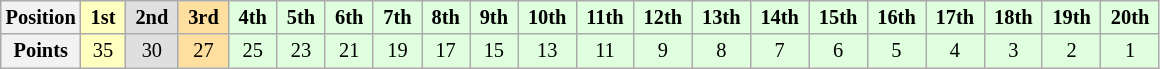<table class="wikitable" style="font-size:85%; text-align:center">
<tr>
<th>Position</th>
<td style="background:#ffffbf;"> <strong>1st</strong> </td>
<td style="background:#dfdfdf;"> <strong>2nd</strong> </td>
<td style="background:#ffdf9f;"> <strong>3rd</strong> </td>
<td style="background:#dfffdf;"> <strong>4th</strong> </td>
<td style="background:#dfffdf;"> <strong>5th</strong> </td>
<td style="background:#dfffdf;"> <strong>6th</strong> </td>
<td style="background:#dfffdf;"> <strong>7th</strong> </td>
<td style="background:#dfffdf;"> <strong>8th</strong> </td>
<td style="background:#dfffdf;"> <strong>9th</strong> </td>
<td style="background:#dfffdf;"> <strong>10th</strong> </td>
<td style="background:#dfffdf;"> <strong>11th</strong> </td>
<td style="background:#dfffdf;"> <strong>12th</strong> </td>
<td style="background:#dfffdf;"> <strong>13th</strong> </td>
<td style="background:#dfffdf;"> <strong>14th</strong> </td>
<td style="background:#dfffdf;"> <strong>15th</strong> </td>
<td style="background:#dfffdf;"> <strong>16th</strong> </td>
<td style="background:#dfffdf;"> <strong>17th</strong> </td>
<td style="background:#dfffdf;"> <strong>18th</strong> </td>
<td style="background:#dfffdf;"> <strong>19th</strong> </td>
<td style="background:#dfffdf;"> <strong>20th</strong> </td>
</tr>
<tr>
<th>Points</th>
<td style="background:#ffffbf;">35</td>
<td style="background:#dfdfdf;">30</td>
<td style="background:#ffdf9f;">27</td>
<td style="background:#dfffdf;">25</td>
<td style="background:#dfffdf;">23</td>
<td style="background:#dfffdf;">21</td>
<td style="background:#dfffdf;">19</td>
<td style="background:#dfffdf;">17</td>
<td style="background:#dfffdf;">15</td>
<td style="background:#dfffdf;">13</td>
<td style="background:#dfffdf;">11</td>
<td style="background:#dfffdf;">9</td>
<td style="background:#dfffdf;">8</td>
<td style="background:#dfffdf;">7</td>
<td style="background:#dfffdf;">6</td>
<td style="background:#dfffdf;">5</td>
<td style="background:#dfffdf;">4</td>
<td style="background:#dfffdf;">3</td>
<td style="background:#dfffdf;">2</td>
<td style="background:#dfffdf;">1</td>
</tr>
</table>
